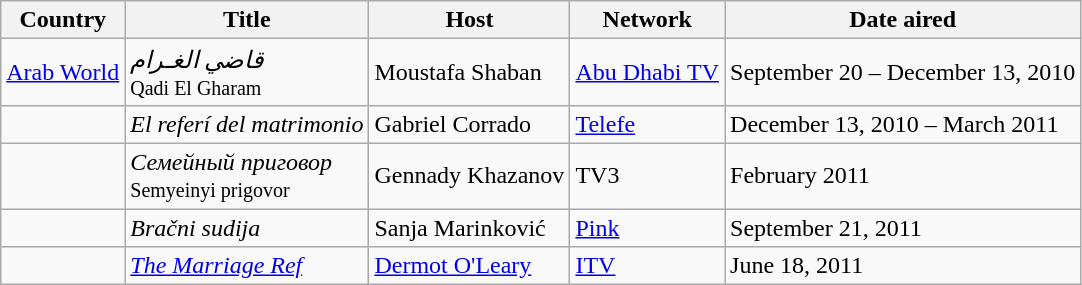<table class="wikitable">
<tr>
<th>Country</th>
<th>Title</th>
<th>Host</th>
<th>Network</th>
<th>Date aired</th>
</tr>
<tr>
<td> <a href='#'>Arab World</a></td>
<td><em>قاضي الغـرام</em><br><small>Qadi El Gharam</small></td>
<td>Moustafa Shaban</td>
<td><a href='#'>Abu Dhabi TV</a></td>
<td>September 20 – December 13, 2010</td>
</tr>
<tr>
<td></td>
<td><em>El referí del matrimonio</em></td>
<td>Gabriel Corrado</td>
<td><a href='#'>Telefe</a></td>
<td>December 13, 2010 – March 2011</td>
</tr>
<tr>
<td></td>
<td><em>Семейный приговор</em><br><small>Semyeinyi prigovor</small></td>
<td>Gennady Khazanov</td>
<td>TV3</td>
<td>February 2011</td>
</tr>
<tr>
<td></td>
<td><em>Bračni sudija</em></td>
<td>Sanja Marinković</td>
<td><a href='#'>Pink</a></td>
<td>September 21, 2011</td>
</tr>
<tr>
<td></td>
<td><em><a href='#'>The Marriage Ref</a></em></td>
<td><a href='#'>Dermot O'Leary</a></td>
<td><a href='#'>ITV</a></td>
<td>June 18, 2011</td>
</tr>
</table>
